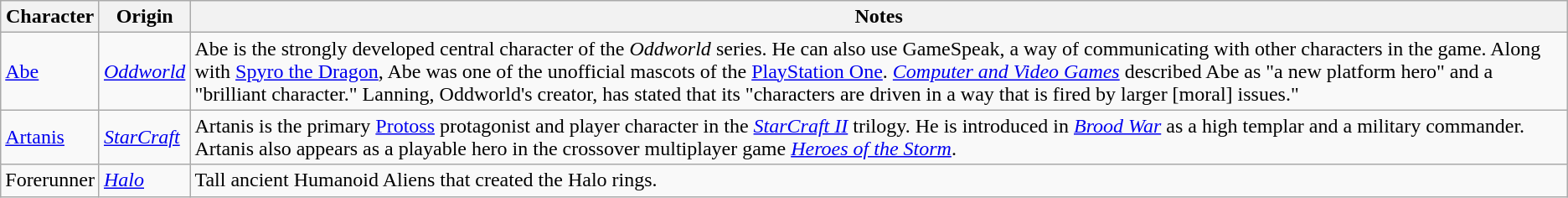<table class="wikitable sortable">
<tr>
<th>Character</th>
<th>Origin</th>
<th>Notes</th>
</tr>
<tr>
<td><a href='#'>Abe</a></td>
<td><em><a href='#'>Oddworld</a></em></td>
<td>Abe is the strongly developed central character of the <em>Oddworld</em> series. He can also use GameSpeak, a way of communicating with other characters in the game. Along with <a href='#'>Spyro the Dragon</a>, Abe was one of the unofficial mascots of the <a href='#'>PlayStation One</a>. <em><a href='#'>Computer and Video Games</a></em> described Abe as "a new platform hero" and a "brilliant character." Lanning, Oddworld's creator, has stated that its "characters are driven in a way that is fired by larger [moral] issues."</td>
</tr>
<tr>
<td><a href='#'>Artanis</a></td>
<td><em><a href='#'>StarCraft</a></em></td>
<td>Artanis is the primary <a href='#'>Protoss</a> protagonist and player character in the <em><a href='#'>StarCraft II</a></em> trilogy. He is introduced in <em><a href='#'>Brood War</a></em> as a high templar and a military commander. Artanis also appears as a playable hero in the crossover multiplayer game <em><a href='#'>Heroes of the Storm</a></em>.</td>
</tr>
<tr>
<td>Forerunner</td>
<td><em><a href='#'>Halo</a></em></td>
<td>Tall ancient Humanoid Aliens that created the Halo rings.</td>
</tr>
</table>
